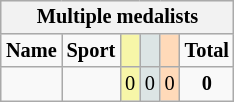<table class=wikitable style="font-size:85%; float:right;text-align:center">
<tr bgcolor=EFEFEF>
<th colspan=7><strong>Multiple medalists</strong></th>
</tr>
<tr>
<td><strong>Name</strong></td>
<td><strong>Sport</strong></td>
<td bgcolor=F7F6A8></td>
<td bgcolor=DCE5E5></td>
<td bgcolor=FFDAB9></td>
<td><strong>Total</strong></td>
</tr>
<tr>
<td></td>
<td></td>
<td bgcolor=F7F6A8>0</td>
<td bgcolor=DCE5E5>0</td>
<td bgcolor=FFDAB9>0</td>
<td><strong>0</strong></td>
</tr>
</table>
